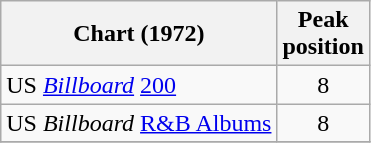<table class="wikitable sortable" border="1">
<tr>
<th scope="col">Chart (1972)</th>
<th scope="col">Peak<br>position</th>
</tr>
<tr>
<td>US <em><a href='#'>Billboard</a></em> <a href='#'>200</a></td>
<td style="text-align:center;">8</td>
</tr>
<tr>
<td>US <em>Billboard</em> <a href='#'>R&B Albums</a></td>
<td style="text-align:center;">8</td>
</tr>
<tr>
</tr>
</table>
